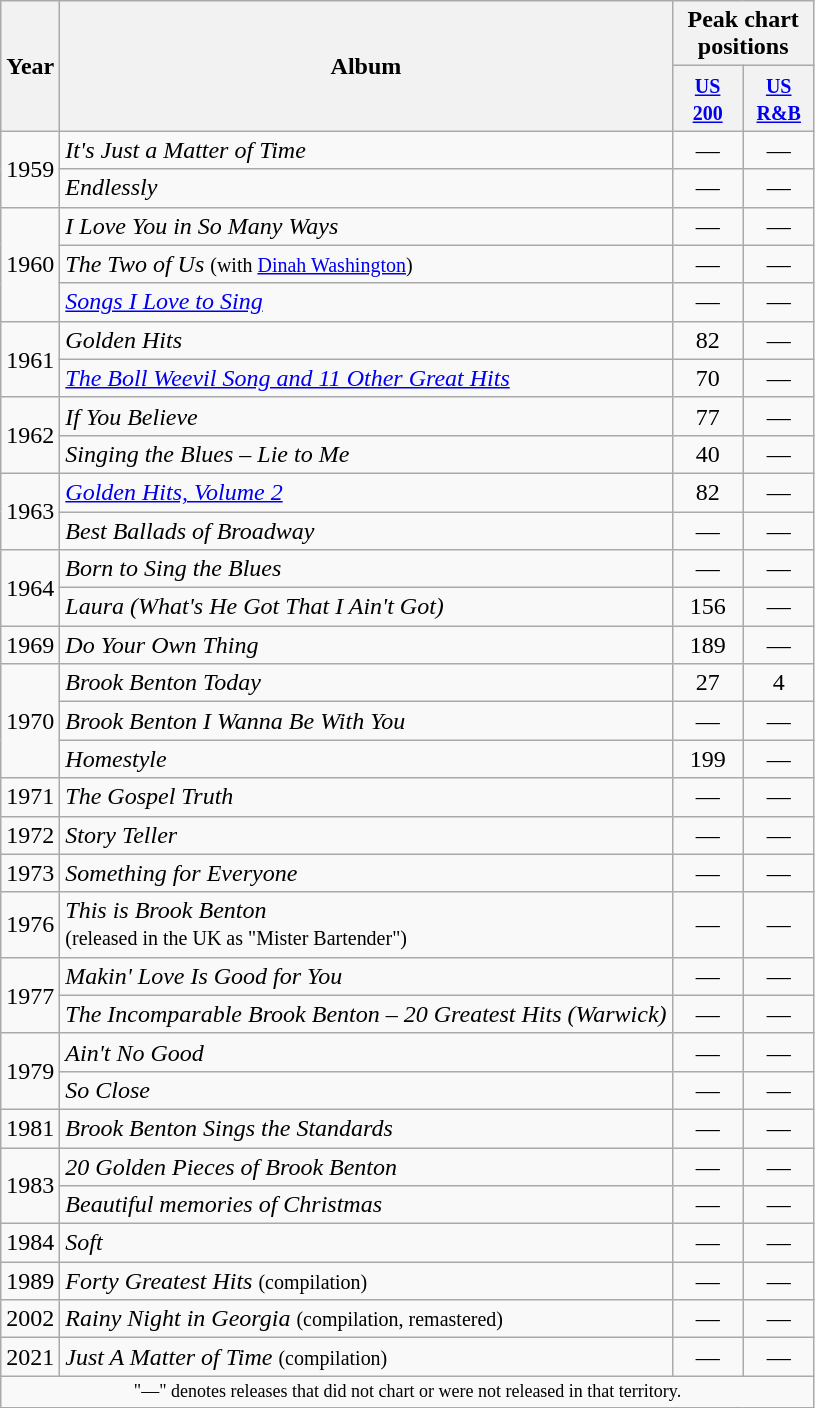<table class="wikitable">
<tr>
<th scope="col" rowspan="2">Year</th>
<th scope="col" rowspan="2">Album</th>
<th scope="col" colspan="2">Peak chart positions</th>
</tr>
<tr>
<th style="width:40px;"><small><a href='#'>US 200</a></small><br></th>
<th style="width:40px;"><small><a href='#'>US R&B</a></small><br></th>
</tr>
<tr>
<td rowspan="2">1959</td>
<td><em>It's Just a Matter of Time</em></td>
<td style="text-align:center;">—</td>
<td style="text-align:center;">—</td>
</tr>
<tr>
<td><em>Endlessly</em></td>
<td style="text-align:center;">—</td>
<td style="text-align:center;">—</td>
</tr>
<tr>
<td rowspan="3">1960</td>
<td><em>I Love You in So Many Ways</em></td>
<td style="text-align:center;">—</td>
<td style="text-align:center;">—</td>
</tr>
<tr>
<td><em>The Two of Us</em> <small>(with <a href='#'>Dinah Washington</a>)</small></td>
<td style="text-align:center;">—</td>
<td style="text-align:center;">—</td>
</tr>
<tr>
<td><em><a href='#'>Songs I Love to Sing</a></em></td>
<td style="text-align:center;">—</td>
<td style="text-align:center;">—</td>
</tr>
<tr>
<td rowspan="2">1961</td>
<td><em>Golden Hits</em></td>
<td style="text-align:center;">82</td>
<td style="text-align:center;">—</td>
</tr>
<tr>
<td><em><a href='#'>The Boll Weevil Song and 11 Other Great Hits</a></em></td>
<td style="text-align:center;">70</td>
<td style="text-align:center;">—</td>
</tr>
<tr>
<td rowspan="2">1962</td>
<td><em>If You Believe</em></td>
<td style="text-align:center;">77</td>
<td style="text-align:center;">—</td>
</tr>
<tr>
<td><em>Singing the Blues – Lie to Me</em></td>
<td style="text-align:center;">40</td>
<td style="text-align:center;">—</td>
</tr>
<tr>
<td rowspan="2">1963</td>
<td><em><a href='#'>Golden Hits, Volume 2</a></em></td>
<td style="text-align:center;">82</td>
<td style="text-align:center;">—</td>
</tr>
<tr>
<td><em>Best Ballads of Broadway</em></td>
<td style="text-align:center;">—</td>
<td style="text-align:center;">—</td>
</tr>
<tr>
<td rowspan="2">1964</td>
<td><em>Born to Sing the Blues</em></td>
<td style="text-align:center;">—</td>
<td style="text-align:center;">—</td>
</tr>
<tr>
<td><em>Laura (What's He Got That I Ain't Got)</em></td>
<td style="text-align:center;">156</td>
<td style="text-align:center;">—</td>
</tr>
<tr>
<td>1969</td>
<td><em>Do Your Own Thing</em></td>
<td style="text-align:center;">189</td>
<td style="text-align:center;">—</td>
</tr>
<tr>
<td rowspan="3">1970</td>
<td><em>Brook Benton Today</em></td>
<td style="text-align:center;">27</td>
<td style="text-align:center;">4</td>
</tr>
<tr>
<td><em>Brook Benton I Wanna Be With You</em></td>
<td style="text-align:center;">—</td>
<td style="text-align:center;">—</td>
</tr>
<tr>
<td><em>Homestyle</em></td>
<td style="text-align:center;">199</td>
<td style="text-align:center;">—</td>
</tr>
<tr>
<td>1971</td>
<td><em>The Gospel Truth</em></td>
<td style="text-align:center;">—</td>
<td style="text-align:center;">—</td>
</tr>
<tr>
<td>1972</td>
<td><em>Story Teller</em></td>
<td style="text-align:center;">—</td>
<td style="text-align:center;">—</td>
</tr>
<tr>
<td>1973</td>
<td><em>Something for Everyone</em></td>
<td style="text-align:center;">—</td>
<td style="text-align:center;">—</td>
</tr>
<tr>
<td>1976</td>
<td><em>This is Brook Benton</em><br><small>(released in the UK as "Mister Bartender")</small></td>
<td style="text-align:center;">—</td>
<td style="text-align:center;">—</td>
</tr>
<tr>
<td rowspan="2">1977</td>
<td><em>Makin' Love Is Good for You</em></td>
<td style="text-align:center;">—</td>
<td style="text-align:center;">—</td>
</tr>
<tr>
<td><em>The Incomparable Brook Benton – 20 Greatest Hits (Warwick)</em></td>
<td style="text-align:center;">—</td>
<td style="text-align:center;">—</td>
</tr>
<tr>
<td rowspan="2">1979</td>
<td><em>Ain't No Good</em></td>
<td style="text-align:center;">—</td>
<td style="text-align:center;">—</td>
</tr>
<tr>
<td><em>So Close</em></td>
<td style="text-align:center;">—</td>
<td style="text-align:center;">—</td>
</tr>
<tr>
<td>1981</td>
<td><em>Brook Benton Sings the Standards</em></td>
<td style="text-align:center;">—</td>
<td style="text-align:center;">—</td>
</tr>
<tr>
<td rowspan="2">1983</td>
<td><em>20 Golden Pieces of Brook Benton</em></td>
<td style="text-align:center;">—</td>
<td style="text-align:center;">—</td>
</tr>
<tr>
<td><em>Beautiful memories of Christmas</em></td>
<td style="text-align:center;">—</td>
<td style="text-align:center;">—</td>
</tr>
<tr>
<td>1984</td>
<td><em>Soft</em></td>
<td style="text-align:center;">—</td>
<td style="text-align:center;">—</td>
</tr>
<tr>
<td>1989</td>
<td><em>Forty Greatest Hits</em> <small>(compilation)</small></td>
<td style="text-align:center;">—</td>
<td style="text-align:center;">—</td>
</tr>
<tr>
<td>2002</td>
<td><em>Rainy Night in Georgia</em> <small>(compilation, remastered)</small></td>
<td style="text-align:center;">—</td>
<td style="text-align:center;">—</td>
</tr>
<tr>
<td>2021</td>
<td><em>Just A Matter of Time</em> <small>(compilation)</small></td>
<td style="text-align:center;">—</td>
<td style="text-align:center;">—</td>
</tr>
<tr>
<td colspan="6" style="text-align:center; font-size:9pt;">"—" denotes releases that did not chart or were not released in that territory.</td>
</tr>
</table>
